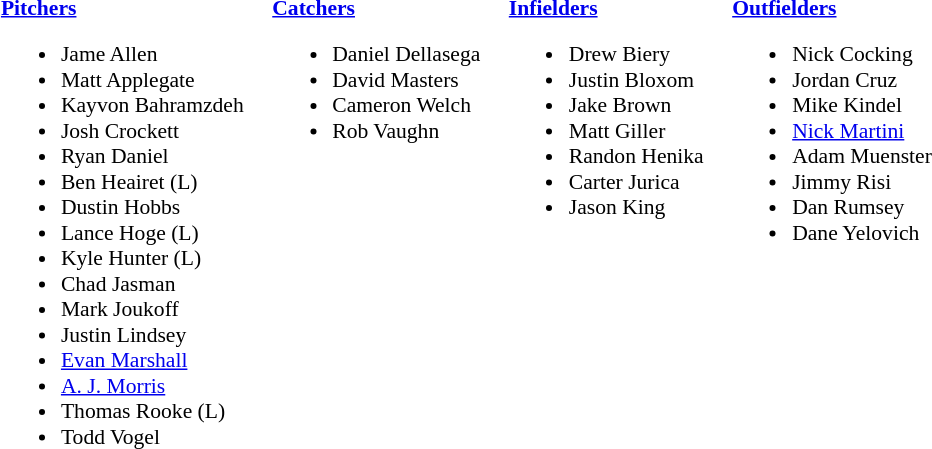<table class="toccolours" style="border-collapse:collapse; font-size:90%;">
<tr>
<td colspan="7" style="text-align:center;"></td>
</tr>
<tr>
<td width="03"> </td>
<td valign="top"><br><strong><a href='#'>Pitchers</a></strong><ul><li>Jame Allen</li><li>Matt Applegate</li><li>Kayvon Bahramzdeh</li><li>Josh Crockett</li><li>Ryan Daniel</li><li>Ben Heairet (L)</li><li>Dustin Hobbs</li><li>Lance Hoge (L)</li><li>Kyle Hunter (L)</li><li>Chad Jasman</li><li>Mark Joukoff</li><li>Justin Lindsey</li><li><a href='#'>Evan Marshall</a></li><li><a href='#'>A. J. Morris</a></li><li>Thomas Rooke (L)</li><li>Todd Vogel</li></ul></td>
<td width="15"> </td>
<td valign="top"><br><strong><a href='#'>Catchers</a></strong><ul><li>Daniel Dellasega</li><li>David Masters</li><li>Cameron Welch</li><li>Rob Vaughn</li></ul></td>
<td width="15"> </td>
<td valign="top"><br><strong><a href='#'>Infielders</a></strong><ul><li>Drew Biery</li><li>Justin Bloxom</li><li>Jake Brown</li><li>Matt Giller</li><li>Randon Henika</li><li>Carter Jurica</li><li>Jason King</li></ul></td>
<td width="15"> </td>
<td valign="top"><br><strong><a href='#'>Outfielders</a></strong><ul><li>Nick Cocking</li><li>Jordan Cruz</li><li>Mike Kindel</li><li><a href='#'>Nick Martini</a></li><li>Adam Muenster</li><li>Jimmy Risi</li><li>Dan Rumsey</li><li>Dane Yelovich</li></ul></td>
<td width="25"> </td>
</tr>
</table>
